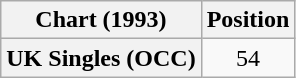<table class="wikitable plainrowheaders" style="text-align:center">
<tr>
<th>Chart (1993)</th>
<th>Position</th>
</tr>
<tr>
<th scope="row">UK Singles (OCC)</th>
<td>54</td>
</tr>
</table>
